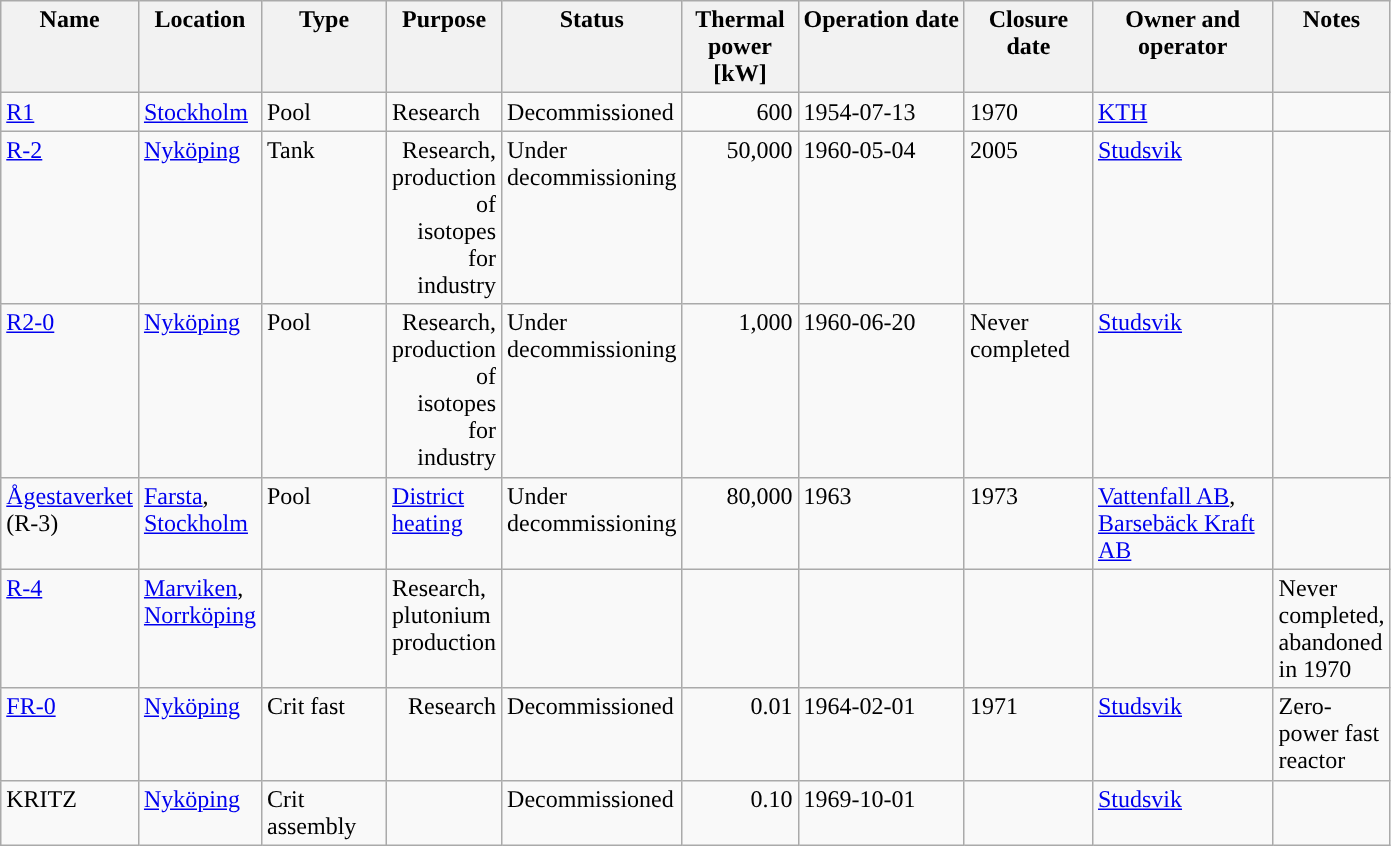<table class="wikitable" >
<tr valign="top">
<th width="80">Name</th>
<th width="65">Location</th>
<th width="76">Type</th>
<th width="65">Purpose</th>
<th width="91">Status</th>
<th width="70“">Thermal power [kW]</th>
<th width=„67“>Operation date</th>
<th width="78“">Closure date</th>
<th width="113“">Owner and operator</th>
<th width="65">Notes</th>
</tr>
<tr valign="top">
<td><a href='#'>R1</a></td>
<td><a href='#'>Stockholm</a></td>
<td>Pool</td>
<td>Research</td>
<td>Decommissioned</td>
<td align="right">600</td>
<td>1954-07-13</td>
<td>1970</td>
<td><a href='#'>KTH</a></td>
<td></td>
</tr>
<tr valign="top">
<td><a href='#'>R-2</a></td>
<td><a href='#'>Nyköping</a></td>
<td>Tank</td>
<td align="right">Research, production of isotopes for industry</td>
<td>Under decommissioning</td>
<td align="right">50,000</td>
<td>1960-05-04</td>
<td>2005</td>
<td><a href='#'>Studsvik</a></td>
<td></td>
</tr>
<tr valign="top">
<td><a href='#'>R2-0</a></td>
<td><a href='#'>Nyköping</a></td>
<td>Pool</td>
<td align="right">Research, production of isotopes for industry</td>
<td>Under decommissioning</td>
<td align="right">1,000</td>
<td>1960-06-20</td>
<td>Never completed</td>
<td><a href='#'>Studsvik</a></td>
<td></td>
</tr>
<tr valign="top">
<td><a href='#'>Ågestaverket</a> (R-3)</td>
<td><a href='#'>Farsta</a>, <a href='#'>Stockholm</a></td>
<td>Pool</td>
<td><a href='#'>District heating</a></td>
<td>Under decommissioning</td>
<td align="right">80,000</td>
<td>1963</td>
<td>1973</td>
<td><a href='#'>Vattenfall AB</a>,<br><a href='#'>Barsebäck Kraft AB</a></td>
<td> <br></td>
</tr>
<tr valign="top">
<td> <a href='#'>R-4</a></td>
<td> <a href='#'>Marviken</a>, <a href='#'>Norrköping</a></td>
<td></td>
<td> Research, plutonium production</td>
<td></td>
<td></td>
<td></td>
<td></td>
<td></td>
<td> Never completed, abandoned in 1970</td>
</tr>
<tr valign="top">
<td><a href='#'>FR-0</a></td>
<td><a href='#'>Nyköping</a></td>
<td>Crit fast</td>
<td align="right">Research</td>
<td>Decommissioned</td>
<td align="right">0.01</td>
<td>1964-02-01</td>
<td>1971</td>
<td><a href='#'>Studsvik</a></td>
<td>Zero-power fast reactor</td>
</tr>
<tr valign="top">
<td>KRITZ</td>
<td><a href='#'>Nyköping</a></td>
<td>Crit assembly</td>
<td></td>
<td>Decommissioned</td>
<td align="right">0.10</td>
<td>1969-10-01</td>
<td></td>
<td><a href='#'>Studsvik</a></td>
<td> </td>
</tr>
</table>
